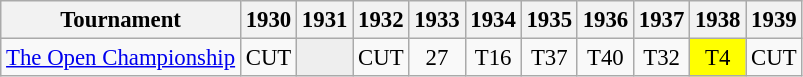<table class="wikitable" style="font-size:95%;text-align:center;">
<tr>
<th>Tournament</th>
<th>1930</th>
<th>1931</th>
<th>1932</th>
<th>1933</th>
<th>1934</th>
<th>1935</th>
<th>1936</th>
<th>1937</th>
<th>1938</th>
<th>1939</th>
</tr>
<tr>
<td align=left><a href='#'>The Open Championship</a></td>
<td>CUT</td>
<td style="background:#eeeeee;"></td>
<td>CUT</td>
<td>27</td>
<td>T16</td>
<td>T37</td>
<td>T40</td>
<td>T32</td>
<td style="background:yellow;">T4</td>
<td>CUT</td>
</tr>
</table>
